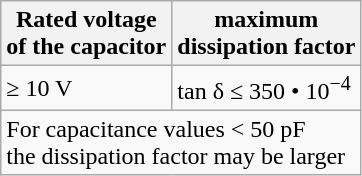<table class="wikitable float-right">
<tr class="hintergrundfarbe6">
<th>Rated voltage<br>of the capacitor</th>
<th>maximum<br>dissipation factor</th>
</tr>
<tr>
<td>≥ 10 V</td>
<td>tan δ ≤ 350 • 10<sup>−4</sup></td>
</tr>
<tr>
<td colspan="2">For capacitance values < 50 pF<br>the dissipation factor may be larger</td>
</tr>
</table>
